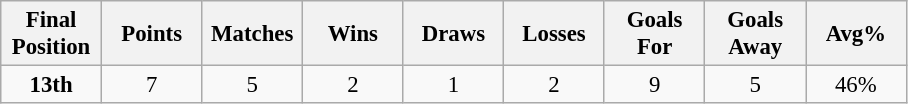<table class="wikitable" style="font-size: 95%; text-align: center;">
<tr>
<th width=60>Final Position</th>
<th width=60>Points</th>
<th width=60>Matches</th>
<th width=60>Wins</th>
<th width=60>Draws</th>
<th width=60>Losses</th>
<th width=60>Goals For</th>
<th width=60>Goals Away</th>
<th width=60>Avg%</th>
</tr>
<tr>
<td><strong>13th</strong></td>
<td>7</td>
<td>5</td>
<td>2</td>
<td>1</td>
<td>2</td>
<td>9</td>
<td>5</td>
<td>46%</td>
</tr>
</table>
